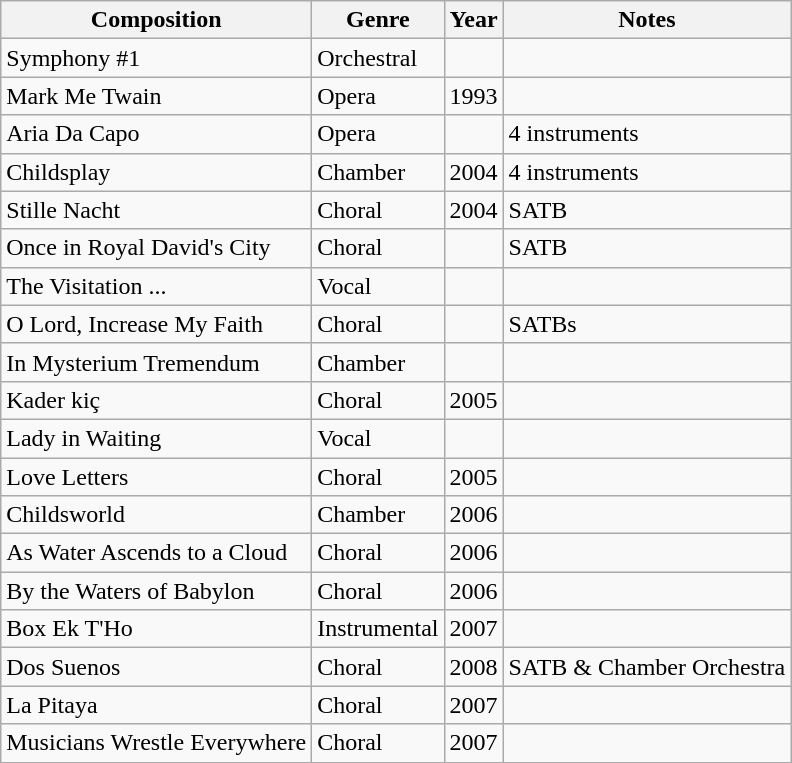<table class="wikitable sortable" border="1">
<tr>
<th>Composition</th>
<th>Genre</th>
<th>Year</th>
<th>Notes</th>
</tr>
<tr>
<td>Symphony #1</td>
<td>Orchestral</td>
<td></td>
<td></td>
</tr>
<tr>
<td>Mark Me Twain</td>
<td>Opera</td>
<td>1993</td>
<td></td>
</tr>
<tr>
<td>Aria Da Capo</td>
<td>Opera</td>
<td></td>
<td>4 instruments</td>
</tr>
<tr>
<td>Childsplay</td>
<td>Chamber</td>
<td>2004</td>
<td>4 instruments</td>
</tr>
<tr>
<td>Stille Nacht</td>
<td>Choral</td>
<td>2004</td>
<td>SATB</td>
</tr>
<tr>
<td>Once in Royal David's City</td>
<td>Choral</td>
<td></td>
<td>SATB</td>
</tr>
<tr>
<td>The Visitation ...</td>
<td>Vocal</td>
<td></td>
<td></td>
</tr>
<tr>
<td>O Lord, Increase My Faith</td>
<td>Choral</td>
<td></td>
<td>SATBs</td>
</tr>
<tr>
<td>In Mysterium Tremendum</td>
<td>Chamber</td>
<td></td>
<td></td>
</tr>
<tr>
<td>Kader kiç</td>
<td>Choral</td>
<td>2005</td>
<td></td>
</tr>
<tr>
<td>Lady in Waiting</td>
<td>Vocal</td>
<td></td>
<td></td>
</tr>
<tr>
<td>Love Letters</td>
<td>Choral</td>
<td>2005</td>
<td></td>
</tr>
<tr>
<td>Childsworld</td>
<td>Chamber</td>
<td>2006</td>
<td></td>
</tr>
<tr>
<td>As Water Ascends to a Cloud</td>
<td>Choral</td>
<td>2006</td>
<td></td>
</tr>
<tr>
<td>By the Waters of Babylon</td>
<td>Choral</td>
<td>2006</td>
<td></td>
</tr>
<tr>
<td>Box Ek T'Ho</td>
<td>Instrumental</td>
<td>2007</td>
<td></td>
</tr>
<tr>
<td>Dos Suenos</td>
<td>Choral</td>
<td>2008</td>
<td>SATB & Chamber Orchestra</td>
</tr>
<tr>
<td>La Pitaya</td>
<td>Choral</td>
<td>2007</td>
<td></td>
</tr>
<tr>
<td>Musicians Wrestle Everywhere</td>
<td>Choral</td>
<td>2007</td>
<td></td>
</tr>
</table>
